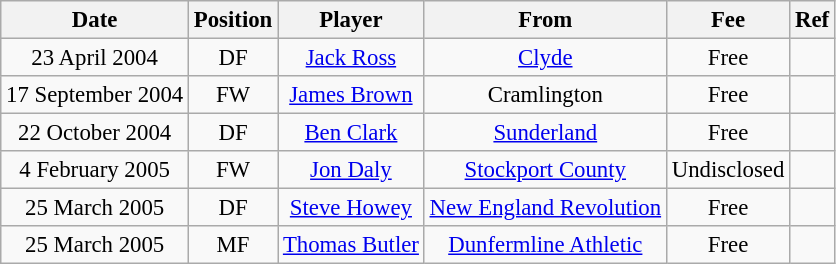<table class="wikitable" style="font-size: 95%; text-align: center;">
<tr>
<th>Date</th>
<th>Position</th>
<th>Player</th>
<th>From</th>
<th>Fee</th>
<th>Ref</th>
</tr>
<tr>
<td>23 April 2004</td>
<td>DF</td>
<td><a href='#'>Jack Ross</a></td>
<td><a href='#'>Clyde</a></td>
<td>Free</td>
<td></td>
</tr>
<tr>
<td>17 September 2004</td>
<td>FW</td>
<td><a href='#'>James Brown</a></td>
<td>Cramlington</td>
<td>Free</td>
<td></td>
</tr>
<tr>
<td>22 October 2004</td>
<td>DF</td>
<td><a href='#'>Ben Clark</a></td>
<td><a href='#'>Sunderland</a></td>
<td>Free</td>
<td></td>
</tr>
<tr>
<td>4 February 2005</td>
<td>FW</td>
<td><a href='#'>Jon Daly</a></td>
<td><a href='#'>Stockport County</a></td>
<td>Undisclosed</td>
<td></td>
</tr>
<tr>
<td>25 March 2005</td>
<td>DF</td>
<td><a href='#'>Steve Howey</a></td>
<td><a href='#'>New England Revolution</a></td>
<td>Free</td>
<td></td>
</tr>
<tr>
<td>25 March 2005</td>
<td>MF</td>
<td><a href='#'>Thomas Butler</a></td>
<td><a href='#'>Dunfermline Athletic</a></td>
<td>Free</td>
<td></td>
</tr>
</table>
